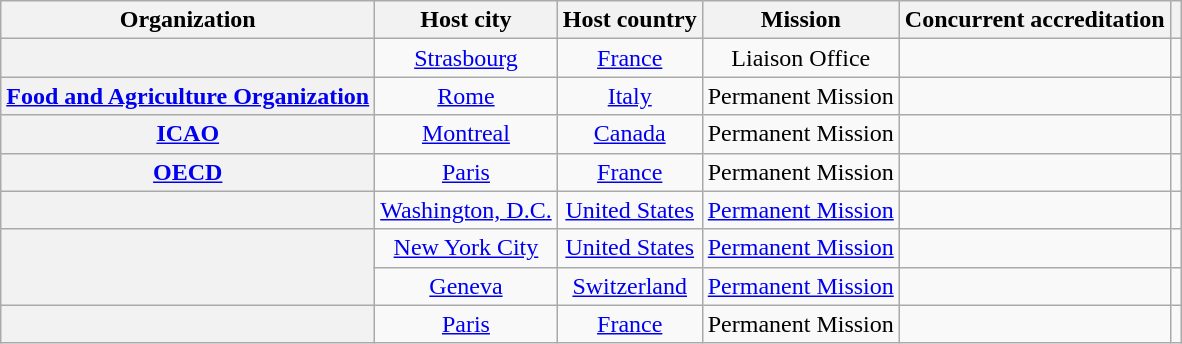<table class="wikitable plainrowheaders" style="text-align:center;">
<tr>
<th scope="col">Organization</th>
<th scope="col">Host city</th>
<th scope="col">Host country</th>
<th scope="col">Mission</th>
<th scope="col">Concurrent accreditation</th>
<th scope="col"></th>
</tr>
<tr>
<th scope="row"></th>
<td><a href='#'>Strasbourg</a></td>
<td><a href='#'>France</a></td>
<td>Liaison Office</td>
<td></td>
<td></td>
</tr>
<tr>
<th scope="row"> <a href='#'>Food and Agriculture Organization</a></th>
<td><a href='#'>Rome</a></td>
<td><a href='#'>Italy</a></td>
<td>Permanent Mission</td>
<td></td>
<td></td>
</tr>
<tr>
<th scope="row"> <a href='#'>ICAO</a></th>
<td><a href='#'>Montreal</a></td>
<td><a href='#'>Canada</a></td>
<td>Permanent Mission</td>
<td></td>
<td></td>
</tr>
<tr>
<th scope="row"> <a href='#'>OECD</a></th>
<td><a href='#'>Paris</a></td>
<td><a href='#'>France</a></td>
<td>Permanent Mission</td>
<td></td>
<td></td>
</tr>
<tr>
<th scope="row"></th>
<td><a href='#'>Washington, D.C.</a></td>
<td><a href='#'>United States</a></td>
<td><a href='#'>Permanent Mission</a></td>
<td></td>
<td></td>
</tr>
<tr>
<th scope="row"  rowspan="2"></th>
<td><a href='#'>New York City</a></td>
<td><a href='#'>United States</a></td>
<td><a href='#'>Permanent Mission</a></td>
<td></td>
<td></td>
</tr>
<tr>
<td><a href='#'>Geneva</a></td>
<td><a href='#'>Switzerland</a></td>
<td><a href='#'>Permanent Mission</a></td>
<td></td>
<td></td>
</tr>
<tr>
<th scope="row"></th>
<td><a href='#'>Paris</a></td>
<td><a href='#'>France</a></td>
<td>Permanent Mission</td>
<td></td>
<td></td>
</tr>
</table>
